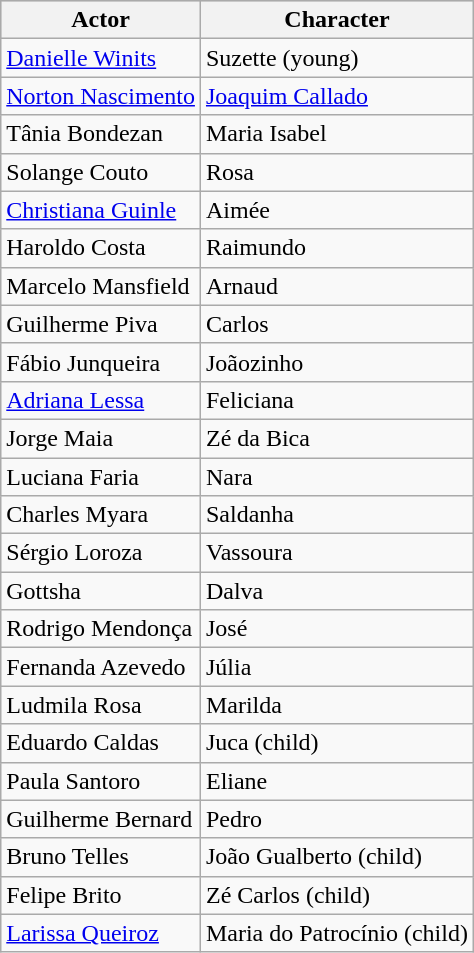<table class="wikitable sortable">
<tr style="background:#ccc;">
<th>Actor</th>
<th>Character</th>
</tr>
<tr>
<td><a href='#'>Danielle Winits</a></td>
<td>Suzette (young)</td>
</tr>
<tr>
<td><a href='#'>Norton Nascimento</a></td>
<td><a href='#'>Joaquim Callado</a></td>
</tr>
<tr>
<td>Tânia Bondezan</td>
<td>Maria Isabel</td>
</tr>
<tr>
<td>Solange Couto</td>
<td>Rosa</td>
</tr>
<tr>
<td><a href='#'>Christiana Guinle</a></td>
<td>Aimée</td>
</tr>
<tr>
<td>Haroldo Costa</td>
<td>Raimundo</td>
</tr>
<tr>
<td>Marcelo Mansfield</td>
<td>Arnaud</td>
</tr>
<tr>
<td>Guilherme Piva</td>
<td>Carlos</td>
</tr>
<tr>
<td>Fábio Junqueira</td>
<td>Joãozinho</td>
</tr>
<tr>
<td><a href='#'>Adriana Lessa</a></td>
<td>Feliciana</td>
</tr>
<tr>
<td>Jorge Maia</td>
<td>Zé da Bica</td>
</tr>
<tr>
<td>Luciana Faria</td>
<td>Nara</td>
</tr>
<tr>
<td>Charles Myara</td>
<td>Saldanha</td>
</tr>
<tr>
<td>Sérgio Loroza</td>
<td>Vassoura</td>
</tr>
<tr>
<td>Gottsha</td>
<td>Dalva</td>
</tr>
<tr>
<td>Rodrigo Mendonça</td>
<td>José</td>
</tr>
<tr>
<td>Fernanda Azevedo</td>
<td>Júlia</td>
</tr>
<tr>
<td>Ludmila Rosa</td>
<td>Marilda</td>
</tr>
<tr>
<td>Eduardo Caldas</td>
<td>Juca (child)</td>
</tr>
<tr>
<td>Paula Santoro</td>
<td>Eliane</td>
</tr>
<tr>
<td>Guilherme Bernard</td>
<td>Pedro</td>
</tr>
<tr>
<td>Bruno Telles</td>
<td>João Gualberto (child)</td>
</tr>
<tr>
<td>Felipe Brito</td>
<td>Zé Carlos (child)</td>
</tr>
<tr>
<td><a href='#'>Larissa Queiroz</a></td>
<td>Maria do Patrocínio (child)</td>
</tr>
</table>
